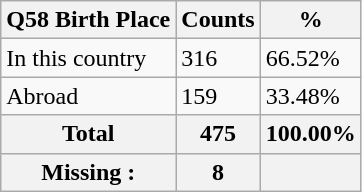<table class="wikitable sortable">
<tr>
<th>Q58 Birth Place</th>
<th>Counts</th>
<th>%</th>
</tr>
<tr>
<td>In this country</td>
<td>316</td>
<td>66.52%</td>
</tr>
<tr>
<td>Abroad</td>
<td>159</td>
<td>33.48%</td>
</tr>
<tr>
<th>Total</th>
<th>475</th>
<th>100.00%</th>
</tr>
<tr>
<th>Missing :</th>
<th>8</th>
<th></th>
</tr>
</table>
